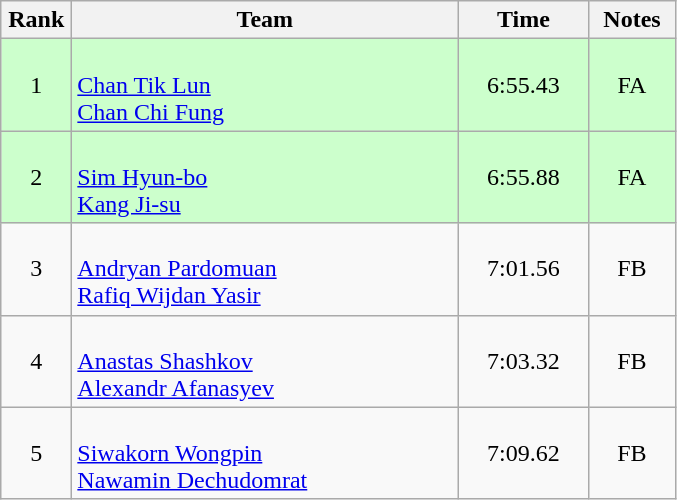<table class=wikitable style="text-align:center">
<tr>
<th width=40>Rank</th>
<th width=250>Team</th>
<th width=80>Time</th>
<th width=50>Notes</th>
</tr>
<tr bgcolor="ccffcc">
<td>1</td>
<td align="left"><br><a href='#'>Chan Tik Lun</a><br><a href='#'>Chan Chi Fung</a></td>
<td>6:55.43</td>
<td>FA</td>
</tr>
<tr bgcolor="ccffcc">
<td>2</td>
<td align="left"><br><a href='#'>Sim Hyun-bo</a><br><a href='#'>Kang Ji-su</a></td>
<td>6:55.88</td>
<td>FA</td>
</tr>
<tr>
<td>3</td>
<td align="left"><br><a href='#'>Andryan Pardomuan</a><br><a href='#'>Rafiq Wijdan Yasir</a></td>
<td>7:01.56</td>
<td>FB</td>
</tr>
<tr>
<td>4</td>
<td align="left"><br><a href='#'>Anastas Shashkov</a><br><a href='#'>Alexandr Afanasyev</a></td>
<td>7:03.32</td>
<td>FB</td>
</tr>
<tr>
<td>5</td>
<td align="left"><br><a href='#'>Siwakorn Wongpin</a><br><a href='#'>Nawamin Dechudomrat</a></td>
<td>7:09.62</td>
<td>FB</td>
</tr>
</table>
